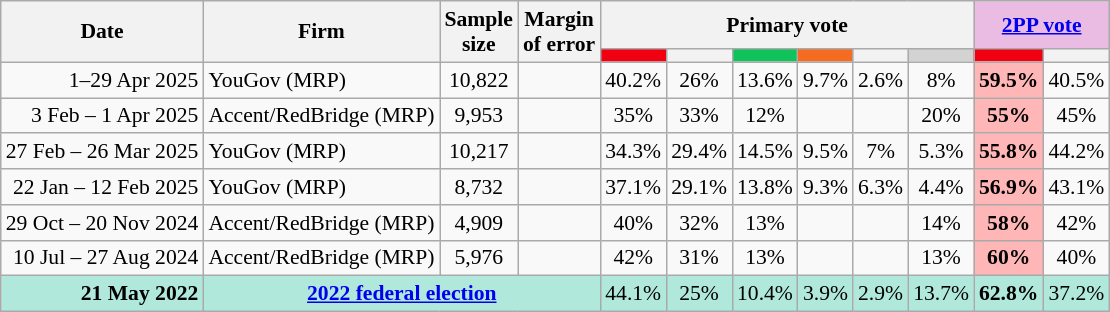<table class="nowrap wikitable tpl-blanktable" style=text-align:center;font-size:90%>
<tr>
<th rowspan=2>Date</th>
<th rowspan=2>Firm</th>
<th rowspan=2>Sample<br>size</th>
<th rowspan=2>Margin<br>of error</th>
<th colspan=6>Primary vote</th>
<th colspan=2 class=unsortable style=background:#ebbce3><a href='#'>2PP vote</a></th>
</tr>
<tr>
<th style="background:#F00011"></th>
<th style=background:></th>
<th style=background:#10C25B></th>
<th style=background:#f36c21></th>
<th style=background:></th>
<th style=background:lightgray></th>
<th style="background:#F00011"></th>
<th style=background:></th>
</tr>
<tr>
<td align=right>1–29 Apr 2025</td>
<td align=left>YouGov (MRP)</td>
<td>10,822</td>
<td></td>
<td>40.2%</td>
<td>26%</td>
<td>13.6%</td>
<td>9.7%</td>
<td>2.6%</td>
<td>8%</td>
<th style="background:#FFB6B6">59.5%</th>
<td>40.5%</td>
</tr>
<tr>
<td align=right>3 Feb – 1 Apr 2025</td>
<td align=left>Accent/RedBridge (MRP)</td>
<td>9,953</td>
<td></td>
<td>35%</td>
<td>33%</td>
<td>12%</td>
<td></td>
<td></td>
<td>20%</td>
<th style="background:#FFB6B6">55%</th>
<td>45%</td>
</tr>
<tr>
<td align=right>27 Feb – 26 Mar 2025</td>
<td align=left>YouGov (MRP)</td>
<td>10,217</td>
<td></td>
<td>34.3%</td>
<td>29.4%</td>
<td>14.5%</td>
<td>9.5%</td>
<td>7%</td>
<td>5.3%</td>
<th style="background:#FFB6B6">55.8%</th>
<td>44.2%</td>
</tr>
<tr>
<td align=right>22 Jan – 12 Feb 2025</td>
<td align=left>YouGov (MRP)</td>
<td>8,732</td>
<td></td>
<td>37.1%</td>
<td>29.1%</td>
<td>13.8%</td>
<td>9.3%</td>
<td>6.3%</td>
<td>4.4%</td>
<th style="background:#FFB6B6">56.9%</th>
<td>43.1%</td>
</tr>
<tr>
<td align=right>29 Oct – 20 Nov 2024</td>
<td align=left>Accent/RedBridge (MRP)</td>
<td>4,909</td>
<td></td>
<td>40%</td>
<td>32%</td>
<td>13%</td>
<td></td>
<td></td>
<td>14%</td>
<th style="background:#FFB6B6">58%</th>
<td>42%</td>
</tr>
<tr>
<td align=right>10 Jul – 27 Aug 2024</td>
<td align=left>Accent/RedBridge (MRP)</td>
<td>5,976</td>
<td></td>
<td>42%</td>
<td>31%</td>
<td>13%</td>
<td></td>
<td></td>
<td>13%</td>
<th style="background:#FFB6B6">60%</th>
<td>40%</td>
</tr>
<tr style="background:#b0e9db">
<td style="text-align:right" data-sort-value="21-May-2022"><strong>21 May 2022</strong></td>
<td colspan="3" style="text-align:center"><strong><a href='#'>2022 federal election</a></strong></td>
<td>44.1%</td>
<td>25%</td>
<td>10.4%</td>
<td>3.9%</td>
<td>2.9%</td>
<td>13.7%</td>
<td><strong>62.8%</strong></td>
<td>37.2%</td>
</tr>
</table>
